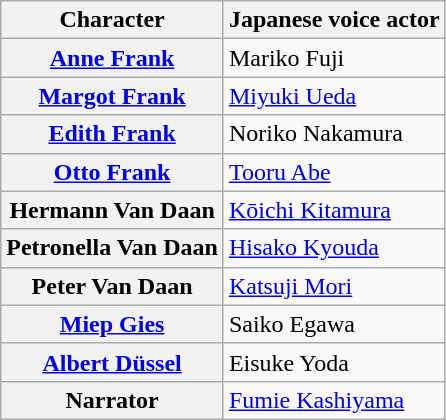<table class="wikitable plainrowheaders">
<tr>
<th>Character</th>
<th>Japanese voice actor</th>
</tr>
<tr>
<th scope="row"><a href='#'>Anne Frank</a></th>
<td>Mariko Fuji</td>
</tr>
<tr>
<th scope="row"><a href='#'>Margot Frank</a></th>
<td><a href='#'>Miyuki Ueda</a></td>
</tr>
<tr>
<th scope="row"><a href='#'>Edith Frank</a></th>
<td>Noriko Nakamura</td>
</tr>
<tr>
<th scope="row"><a href='#'>Otto Frank</a></th>
<td><a href='#'>Tooru Abe</a></td>
</tr>
<tr>
<th scope="row">Hermann Van Daan</th>
<td><a href='#'>Kōichi Kitamura</a></td>
</tr>
<tr>
<th scope="row">Petronella Van Daan</th>
<td><a href='#'>Hisako Kyouda</a></td>
</tr>
<tr>
<th scope="row">Peter Van Daan</th>
<td><a href='#'>Katsuji Mori</a></td>
</tr>
<tr>
<th scope="row"><a href='#'>Miep Gies</a></th>
<td>Saiko Egawa</td>
</tr>
<tr>
<th scope="row"><a href='#'>Albert Düssel</a></th>
<td>Eisuke Yoda</td>
</tr>
<tr>
<th scope="row">Narrator</th>
<td><a href='#'>Fumie Kashiyama</a></td>
</tr>
</table>
